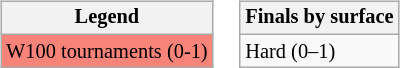<table>
<tr valign=top>
<td><br><table class="wikitable" style="font-size:85%">
<tr>
<th>Legend</th>
</tr>
<tr style="background:#f88379;">
<td>W100 tournaments (0-1)</td>
</tr>
</table>
</td>
<td><br><table class="wikitable" style="font-size:85%">
<tr>
<th>Finals by surface</th>
</tr>
<tr>
<td>Hard (0–1)</td>
</tr>
</table>
</td>
</tr>
</table>
